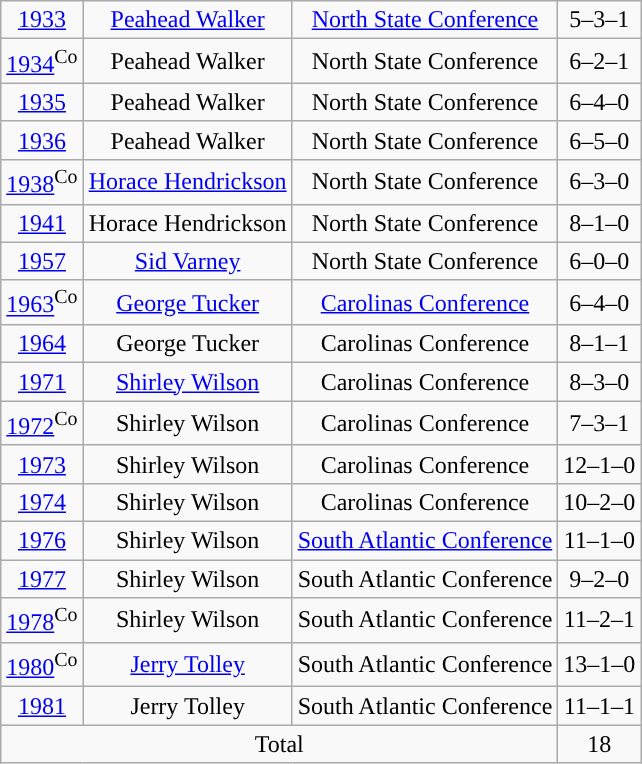<table class="wikitable" style="text-align:center">
<tr align="center">
<td><a href='#'>1933</a></td>
<td><a href='#'>Peahead Walker</a></td>
<td><a href='#'>North State Conference</a></td>
<td>5–3–1</td>
</tr>
<tr align="center">
<td><a href='#'>1934</a><sup>Co</sup></td>
<td>Peahead Walker</td>
<td>North State Conference</td>
<td>6–2–1</td>
</tr>
<tr align="center">
<td><a href='#'>1935</a></td>
<td>Peahead Walker</td>
<td>North State Conference</td>
<td>6–4–0</td>
</tr>
<tr align="center">
<td><a href='#'>1936</a></td>
<td>Peahead Walker</td>
<td>North State Conference</td>
<td>6–5–0</td>
</tr>
<tr align="center">
<td><a href='#'>1938</a><sup>Co</sup></td>
<td><a href='#'>Horace Hendrickson</a></td>
<td>North State Conference</td>
<td>6–3–0</td>
</tr>
<tr align="center">
<td><a href='#'>1941</a></td>
<td>Horace Hendrickson</td>
<td>North State Conference</td>
<td>8–1–0</td>
</tr>
<tr align="center">
<td><a href='#'>1957</a></td>
<td><a href='#'>Sid Varney</a></td>
<td>North State Conference</td>
<td>6–0–0</td>
</tr>
<tr align="center">
<td><a href='#'>1963</a><sup>Co</sup></td>
<td><a href='#'>George Tucker</a></td>
<td><a href='#'>Carolinas Conference</a></td>
<td>6–4–0</td>
</tr>
<tr align="center">
<td><a href='#'>1964</a></td>
<td>George Tucker</td>
<td>Carolinas Conference</td>
<td>8–1–1</td>
</tr>
<tr align="center">
<td><a href='#'>1971</a></td>
<td><a href='#'>Shirley Wilson</a></td>
<td>Carolinas Conference</td>
<td>8–3–0</td>
</tr>
<tr align="center">
<td><a href='#'>1972</a><sup>Co</sup></td>
<td>Shirley Wilson</td>
<td>Carolinas Conference</td>
<td>7–3–1</td>
</tr>
<tr align="center">
<td><a href='#'>1973</a></td>
<td>Shirley Wilson</td>
<td>Carolinas Conference</td>
<td>12–1–0</td>
</tr>
<tr align="center">
<td><a href='#'>1974</a></td>
<td>Shirley Wilson</td>
<td>Carolinas Conference</td>
<td>10–2–0</td>
</tr>
<tr align="center">
<td><a href='#'>1976</a></td>
<td>Shirley Wilson</td>
<td><a href='#'>South Atlantic Conference</a></td>
<td>11–1–0</td>
</tr>
<tr align="center">
<td><a href='#'>1977</a></td>
<td>Shirley Wilson</td>
<td>South Atlantic Conference</td>
<td>9–2–0</td>
</tr>
<tr align="center">
<td><a href='#'>1978</a><sup>Co</sup></td>
<td>Shirley Wilson</td>
<td>South Atlantic Conference</td>
<td>11–2–1</td>
</tr>
<tr align="center">
<td><a href='#'>1980</a><sup>Co</sup></td>
<td><a href='#'>Jerry Tolley</a></td>
<td>South Atlantic Conference</td>
<td>13–1–0</td>
</tr>
<tr align="center">
<td><a href='#'>1981</a></td>
<td>Jerry Tolley</td>
<td>South Atlantic Conference</td>
<td>11–1–1</td>
</tr>
<tr align="center">
<td colspan=3>Total</td>
<td>18</td>
</tr>
</table>
